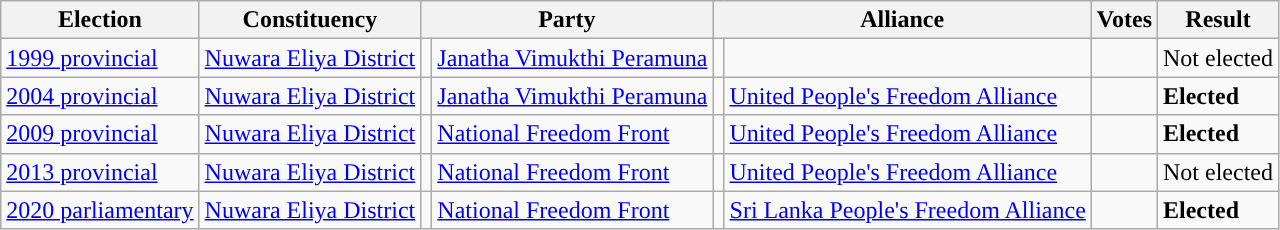<table class="wikitable" style="text-align:left;">
<tr>
<th scope=col>Election</th>
<th scope=col>Constituency</th>
<th scope=col colspan="2">Party</th>
<th scope=col colspan="2">Alliance</th>
<th scope=col>Votes</th>
<th scope=col>Result</th>
</tr>
<tr>
<td><a href='#'>1999 provincial</a></td>
<td><a href='#'>Nuwara Eliya District</a></td>
<td style="background:"></td>
<td><a href='#'>Janatha Vimukthi Peramuna</a></td>
<td></td>
<td></td>
<td align=right></td>
<td>Not elected</td>
</tr>
<tr>
<td><a href='#'>2004 provincial</a></td>
<td><a href='#'>Nuwara Eliya District</a></td>
<td style="background:"></td>
<td><a href='#'>Janatha Vimukthi Peramuna</a></td>
<td style="background:"></td>
<td><a href='#'>United People's Freedom Alliance</a></td>
<td align=right></td>
<td><strong>Elected</strong></td>
</tr>
<tr>
<td><a href='#'>2009 provincial</a></td>
<td><a href='#'>Nuwara Eliya District</a></td>
<td style="background:"></td>
<td><a href='#'>National Freedom Front</a></td>
<td style="background:"></td>
<td><a href='#'>United People's Freedom Alliance</a></td>
<td align=right></td>
<td><strong>Elected</strong></td>
</tr>
<tr>
<td><a href='#'>2013 provincial</a></td>
<td><a href='#'>Nuwara Eliya District</a></td>
<td style="background:"></td>
<td><a href='#'>National Freedom Front</a></td>
<td style="background:"></td>
<td><a href='#'>United People's Freedom Alliance</a></td>
<td align=right></td>
<td>Not elected</td>
</tr>
<tr>
<td><a href='#'>2020 parliamentary</a></td>
<td><a href='#'>Nuwara Eliya District</a></td>
<td style="background:"></td>
<td><a href='#'>National Freedom Front</a></td>
<td style="background:"></td>
<td><a href='#'>Sri Lanka People's Freedom Alliance</a></td>
<td align=right></td>
<td><strong>Elected</strong></td>
</tr>
</table>
